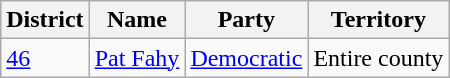<table class="wikitable">
<tr>
<th>District</th>
<th>Name</th>
<th>Party</th>
<th>Territory</th>
</tr>
<tr>
<td><a href='#'>46</a></td>
<td><a href='#'>Pat Fahy</a></td>
<td><a href='#'>Democratic</a></td>
<td>Entire county</td>
</tr>
</table>
